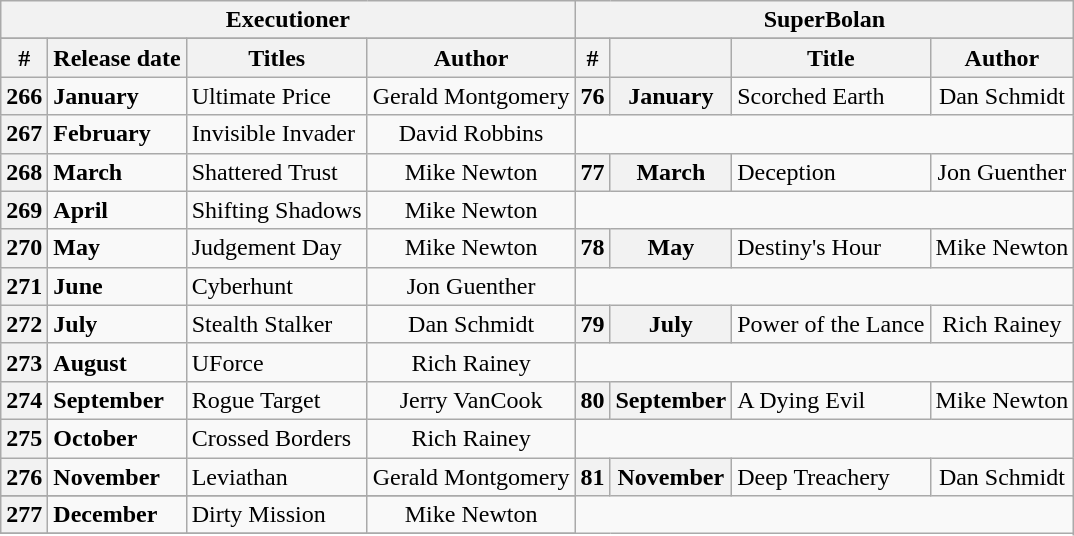<table class="wikitable plainrowheaders sortable" style="margin-right: 0;">
<tr>
<th colspan="4" style="background: #;">Executioner</th>
<th colspan="4" style="background: #;">SuperBolan</th>
</tr>
<tr>
</tr>
<tr>
<th scope="col">#</th>
<th scope="col">Release date</th>
<th scope="col">Titles</th>
<th scope="col">Author</th>
<th scope="col">#</th>
<th scope="col"></th>
<th scope="col">Title</th>
<th scope="col">Author</th>
</tr>
<tr>
<th scope="row" style="text-align:center;"><strong>266</strong></th>
<td><strong>January</strong></td>
<td>Ultimate Price</td>
<td style="text-align:center;">Gerald Montgomery</td>
<th scope="row" style="text-align:center;"><strong>76</strong></th>
<th scope="row" style="text-align:center;"><strong>January</strong></th>
<td>Scorched Earth</td>
<td style="text-align:center;">Dan Schmidt</td>
</tr>
<tr>
<th scope="row" style="text-align:center;"><strong>267</strong></th>
<td><strong>February</strong></td>
<td>Invisible Invader</td>
<td style="text-align:center;">David Robbins</td>
</tr>
<tr>
<th scope="row" style="text-align:center;"><strong>268</strong></th>
<td><strong>March</strong></td>
<td>Shattered Trust</td>
<td style="text-align:center;">Mike Newton</td>
<th scope="row" style="text-align:center;"><strong>77</strong></th>
<th scope="row" style="text-align:center;"><strong>March</strong></th>
<td>Deception</td>
<td style="text-align:center;">Jon Guenther</td>
</tr>
<tr>
<th scope="row" style="text-align:center;"><strong>269</strong></th>
<td><strong>April</strong></td>
<td>Shifting Shadows</td>
<td style="text-align:center;">Mike Newton</td>
</tr>
<tr>
<th scope="row" style="text-align:center;"><strong>270</strong></th>
<td><strong>May</strong></td>
<td>Judgement Day</td>
<td style="text-align:center;">Mike Newton</td>
<th scope="row" style="text-align:center;"><strong>78</strong></th>
<th scope="row" style="text-align:center;"><strong>May</strong></th>
<td>Destiny's Hour</td>
<td style="text-align:center;">Mike Newton</td>
</tr>
<tr>
<th scope="row" style="text-align:center;"><strong>271</strong></th>
<td><strong>June</strong></td>
<td>Cyberhunt</td>
<td style="text-align:center;">Jon Guenther</td>
</tr>
<tr>
<th scope="row" style="text-align:center;"><strong>272</strong></th>
<td><strong>July</strong></td>
<td>Stealth Stalker</td>
<td style="text-align:center;">Dan Schmidt</td>
<th scope="row" style="text-align:center;"><strong>79</strong></th>
<th scope="row" style="text-align:center;"><strong>July</strong></th>
<td>Power of the Lance</td>
<td style="text-align:center;">Rich Rainey</td>
</tr>
<tr>
<th scope="row" style="text-align:center;"><strong>273</strong></th>
<td><strong>August</strong></td>
<td>UForce</td>
<td style="text-align:center;">Rich Rainey</td>
</tr>
<tr>
<th scope="row" style="text-align:center;"><strong>274</strong></th>
<td><strong>September</strong></td>
<td>Rogue Target</td>
<td style="text-align:center;">Jerry VanCook</td>
<th scope="row" style="text-align:center;"><strong>80</strong></th>
<th scope="row" style="text-align:center;"><strong>September</strong></th>
<td>A Dying Evil</td>
<td style="text-align:center;">Mike Newton</td>
</tr>
<tr>
<th scope="row" style="text-align:center;"><strong>275</strong></th>
<td><strong>October</strong></td>
<td>Crossed Borders</td>
<td style="text-align:center;">Rich Rainey</td>
</tr>
<tr>
<th scope="row" style="text-align:center;"><strong>276</strong></th>
<td><strong>November</strong></td>
<td>Leviathan</td>
<td style="text-align:center;">Gerald Montgomery</td>
<th scope="row" style="text-align:center;"><strong>81</strong></th>
<th scope="row" style="text-align:center;"><strong>November</strong></th>
<td>Deep Treachery</td>
<td style="text-align:center;">Dan Schmidt</td>
</tr>
<tr>
</tr>
<tr>
<th scope="row" style="text-align:center;"><strong>277</strong></th>
<td><strong>December</strong></td>
<td>Dirty Mission</td>
<td style="text-align:center;">Mike Newton</td>
</tr>
<tr>
</tr>
</table>
